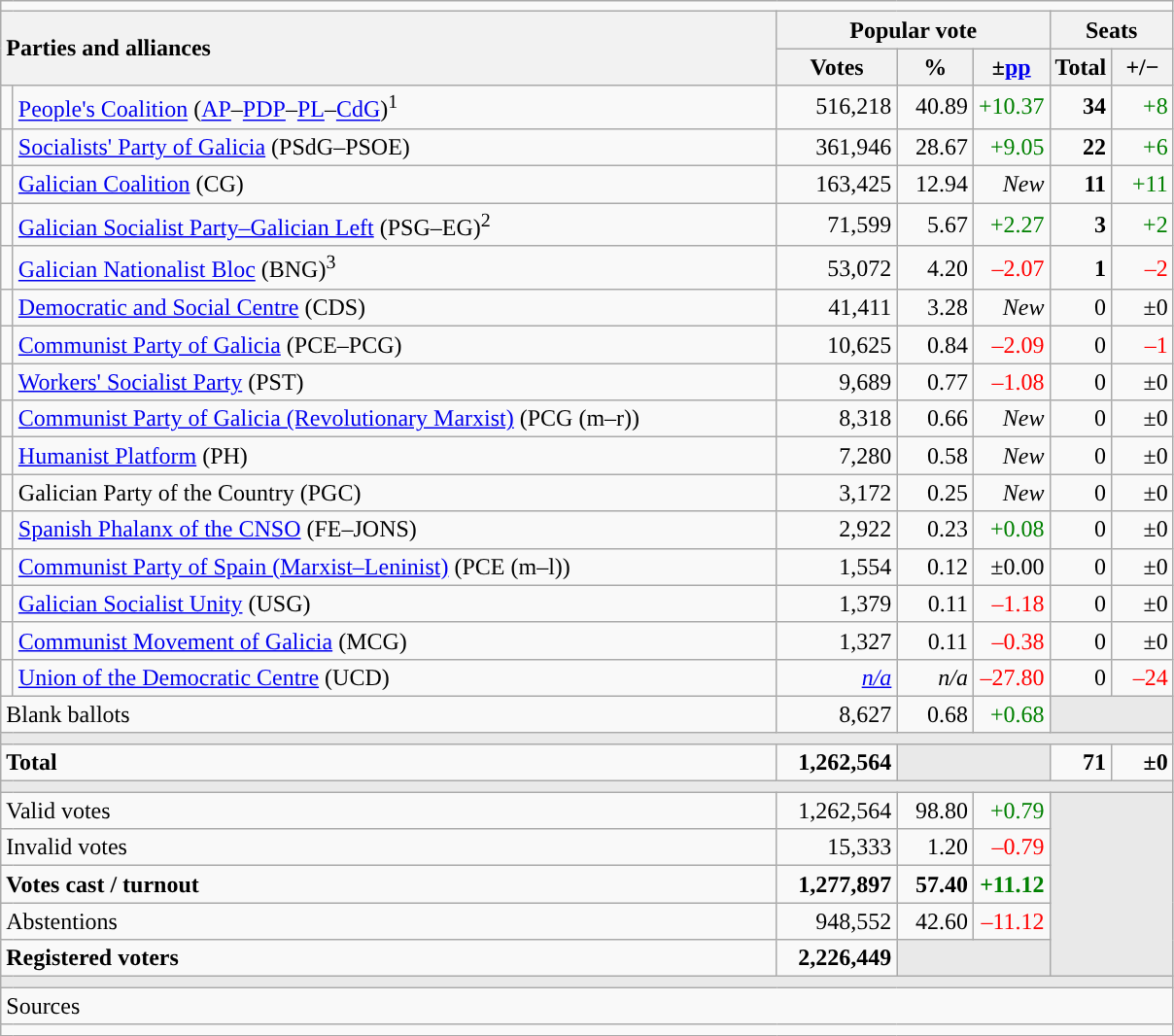<table class="wikitable" style="text-align:right;">
<tr>
<td colspan="7"></td>
</tr>
<tr>
<th style="text-align:left;" rowspan="2" colspan="2" width="525">Parties and alliances</th>
<th colspan="3">Popular vote</th>
<th colspan="2">Seats</th>
</tr>
<tr>
<th width="75">Votes</th>
<th width="45">%</th>
<th width="45">±<a href='#'>pp</a></th>
<th width="35">Total</th>
<th width="35">+/−</th>
</tr>
<tr>
<td width="1" style="color:inherit;background:"></td>
<td align="left"><a href='#'>People's Coalition</a> (<a href='#'>AP</a>–<a href='#'>PDP</a>–<a href='#'>PL</a>–<a href='#'>CdG</a>)<sup>1</sup></td>
<td>516,218</td>
<td>40.89</td>
<td style="color:green;">+10.37</td>
<td><strong>34</strong></td>
<td style="color:green;">+8</td>
</tr>
<tr>
<td style="color:inherit;background:"></td>
<td align="left"><a href='#'>Socialists' Party of Galicia</a> (PSdG–PSOE)</td>
<td>361,946</td>
<td>28.67</td>
<td style="color:green;">+9.05</td>
<td><strong>22</strong></td>
<td style="color:green;">+6</td>
</tr>
<tr>
<td style="color:inherit;background:"></td>
<td align="left"><a href='#'>Galician Coalition</a> (CG)</td>
<td>163,425</td>
<td>12.94</td>
<td><em>New</em></td>
<td><strong>11</strong></td>
<td style="color:green;">+11</td>
</tr>
<tr>
<td style="color:inherit;background:"></td>
<td align="left"><a href='#'>Galician Socialist Party–Galician Left</a> (PSG–EG)<sup>2</sup></td>
<td>71,599</td>
<td>5.67</td>
<td style="color:green;">+2.27</td>
<td><strong>3</strong></td>
<td style="color:green;">+2</td>
</tr>
<tr>
<td style="color:inherit;background:"></td>
<td align="left"><a href='#'>Galician Nationalist Bloc</a> (BNG)<sup>3</sup></td>
<td>53,072</td>
<td>4.20</td>
<td style="color:red;">–2.07</td>
<td><strong>1</strong></td>
<td style="color:red;">–2</td>
</tr>
<tr>
<td style="color:inherit;background:"></td>
<td align="left"><a href='#'>Democratic and Social Centre</a> (CDS)</td>
<td>41,411</td>
<td>3.28</td>
<td><em>New</em></td>
<td>0</td>
<td>±0</td>
</tr>
<tr>
<td style="color:inherit;background:"></td>
<td align="left"><a href='#'>Communist Party of Galicia</a> (PCE–PCG)</td>
<td>10,625</td>
<td>0.84</td>
<td style="color:red;">–2.09</td>
<td>0</td>
<td style="color:red;">–1</td>
</tr>
<tr>
<td style="color:inherit;background:"></td>
<td align="left"><a href='#'>Workers' Socialist Party</a> (PST)</td>
<td>9,689</td>
<td>0.77</td>
<td style="color:red;">–1.08</td>
<td>0</td>
<td>±0</td>
</tr>
<tr>
<td style="color:inherit;background:"></td>
<td align="left"><a href='#'>Communist Party of Galicia (Revolutionary Marxist)</a> (PCG (m–r))</td>
<td>8,318</td>
<td>0.66</td>
<td><em>New</em></td>
<td>0</td>
<td>±0</td>
</tr>
<tr>
<td style="color:inherit;background:"></td>
<td align="left"><a href='#'>Humanist Platform</a> (PH)</td>
<td>7,280</td>
<td>0.58</td>
<td><em>New</em></td>
<td>0</td>
<td>±0</td>
</tr>
<tr>
<td style="color:inherit;background:"></td>
<td align="left">Galician Party of the Country (PGC)</td>
<td>3,172</td>
<td>0.25</td>
<td><em>New</em></td>
<td>0</td>
<td>±0</td>
</tr>
<tr>
<td style="color:inherit;background:"></td>
<td align="left"><a href='#'>Spanish Phalanx of the CNSO</a> (FE–JONS)</td>
<td>2,922</td>
<td>0.23</td>
<td style="color:green;">+0.08</td>
<td>0</td>
<td>±0</td>
</tr>
<tr>
<td style="color:inherit;background:"></td>
<td align="left"><a href='#'>Communist Party of Spain (Marxist–Leninist)</a> (PCE (m–l))</td>
<td>1,554</td>
<td>0.12</td>
<td>±0.00</td>
<td>0</td>
<td>±0</td>
</tr>
<tr>
<td style="color:inherit;background:"></td>
<td align="left"><a href='#'>Galician Socialist Unity</a> (USG)</td>
<td>1,379</td>
<td>0.11</td>
<td style="color:red;">–1.18</td>
<td>0</td>
<td>±0</td>
</tr>
<tr>
<td style="color:inherit;background:"></td>
<td align="left"><a href='#'>Communist Movement of Galicia</a> (MCG)</td>
<td>1,327</td>
<td>0.11</td>
<td style="color:red;">–0.38</td>
<td>0</td>
<td>±0</td>
</tr>
<tr>
<td style="color:inherit;background:"></td>
<td align="left"><a href='#'>Union of the Democratic Centre</a> (UCD)</td>
<td><em><a href='#'>n/a</a></em></td>
<td><em>n/a</em></td>
<td style="color:red;">–27.80</td>
<td>0</td>
<td style="color:red;">–24</td>
</tr>
<tr>
<td align="left" colspan="2">Blank ballots</td>
<td>8,627</td>
<td>0.68</td>
<td style="color:green;">+0.68</td>
<td bgcolor="#E9E9E9" colspan="2"></td>
</tr>
<tr>
<td colspan="7" bgcolor="#E9E9E9"></td>
</tr>
<tr style="font-weight:bold;">
<td align="left" colspan="2">Total</td>
<td>1,262,564</td>
<td bgcolor="#E9E9E9" colspan="2"></td>
<td>71</td>
<td>±0</td>
</tr>
<tr>
<td colspan="7" bgcolor="#E9E9E9"></td>
</tr>
<tr>
<td align="left" colspan="2">Valid votes</td>
<td>1,262,564</td>
<td>98.80</td>
<td style="color:green;">+0.79</td>
<td bgcolor="#E9E9E9" colspan="7" rowspan="5"></td>
</tr>
<tr>
<td align="left" colspan="2">Invalid votes</td>
<td>15,333</td>
<td>1.20</td>
<td style="color:red;">–0.79</td>
</tr>
<tr style="font-weight:bold;">
<td align="left" colspan="2">Votes cast / turnout</td>
<td>1,277,897</td>
<td>57.40</td>
<td style="color:green;">+11.12</td>
</tr>
<tr>
<td align="left" colspan="2">Abstentions</td>
<td>948,552</td>
<td>42.60</td>
<td style="color:red;">–11.12</td>
</tr>
<tr style="font-weight:bold;">
<td align="left" colspan="2">Registered voters</td>
<td>2,226,449</td>
<td bgcolor="#E9E9E9" colspan="2"></td>
</tr>
<tr>
<td colspan="7" bgcolor="#E9E9E9"></td>
</tr>
<tr>
<td align="left" colspan="7">Sources</td>
</tr>
<tr>
<td colspan="7" style="text-align:left; max-width:790px;"></td>
</tr>
</table>
